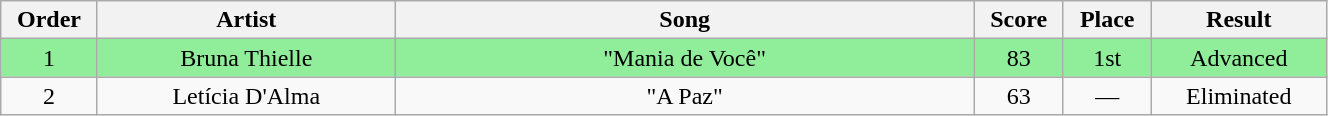<table class="wikitable" style="text-align:center; width:70%;">
<tr>
<th scope="col" width="05%">Order</th>
<th scope="col" width="17%">Artist</th>
<th scope="col" width="33%">Song</th>
<th scope="col" width="05%">Score</th>
<th scope="col" width="05%">Place</th>
<th scope="col" width="10%">Result</th>
</tr>
<tr bgcolor=90EE9B>
<td>1</td>
<td>Bruna Thielle</td>
<td>"Mania de Você"</td>
<td>83</td>
<td>1st</td>
<td>Advanced</td>
</tr>
<tr>
<td>2</td>
<td>Letícia D'Alma</td>
<td>"A Paz"</td>
<td>63</td>
<td>—</td>
<td>Eliminated</td>
</tr>
</table>
